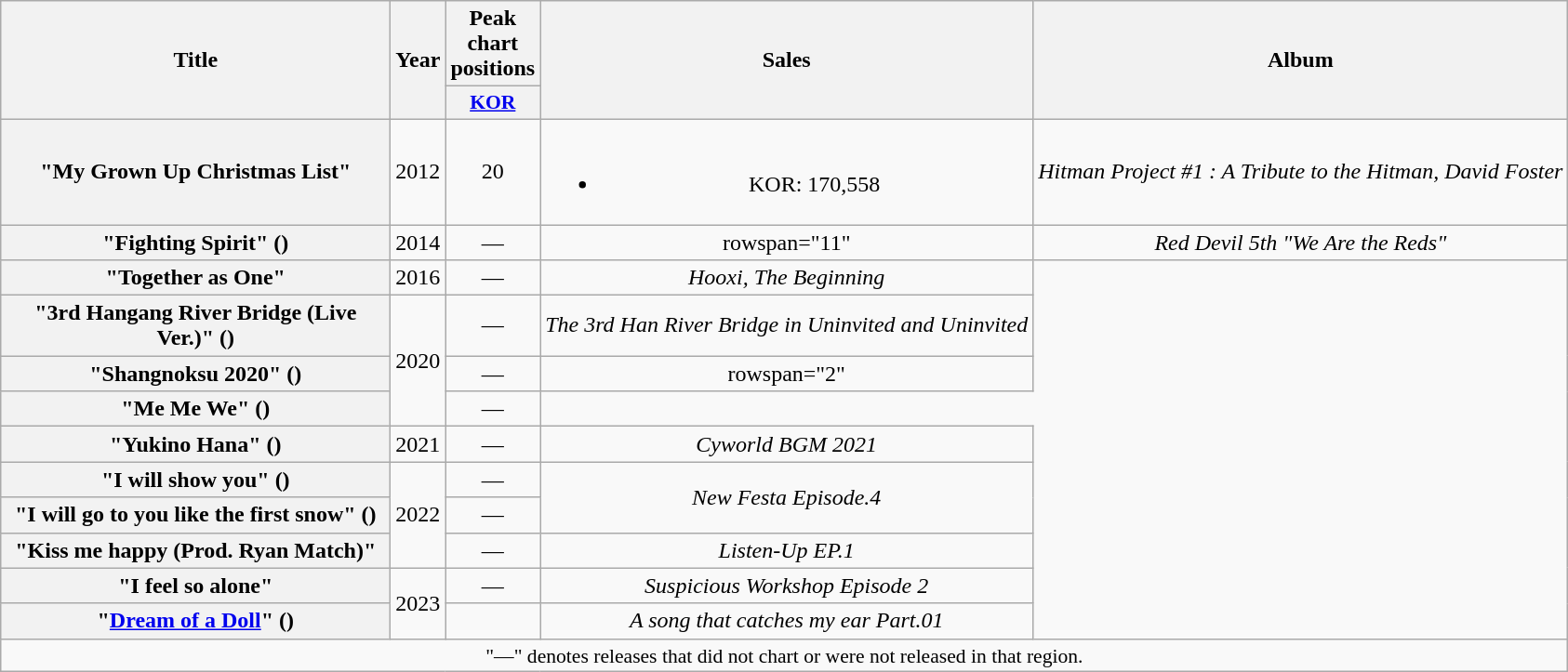<table class="wikitable plainrowheaders" style="text-align:center;">
<tr>
<th scope="col" rowspan="2" style="width:17em;">Title</th>
<th scope="col" rowspan="2">Year</th>
<th scope="col" colspan="1">Peak chart positions</th>
<th scope="col" rowspan="2">Sales</th>
<th scope="col" rowspan="2">Album</th>
</tr>
<tr>
<th scope="col" style="width:3em;font-size:90%;"><a href='#'>KOR</a><br></th>
</tr>
<tr>
<th scope="row">"My Grown Up Christmas List"</th>
<td>2012</td>
<td>20</td>
<td><br><ul><li>KOR: 170,558</li></ul></td>
<td><em>Hitman Project #1 : A Tribute to the Hitman, David Foster</em></td>
</tr>
<tr>
<th scope="row">"Fighting Spirit" ()</th>
<td>2014</td>
<td>—</td>
<td>rowspan="11" </td>
<td><em>Red Devil 5th "We Are the Reds"</em></td>
</tr>
<tr>
<th scope="row">"Together as One"<br></th>
<td>2016</td>
<td>—</td>
<td><em>Hooxi, The Beginning</em></td>
</tr>
<tr>
<th scope="row">"3rd Hangang River Bridge (Live Ver.)" ()</th>
<td rowspan="3">2020</td>
<td>—</td>
<td><em>The 3rd Han River Bridge in Uninvited and Uninvited</em></td>
</tr>
<tr>
<th scope="row">"Shangnoksu 2020" ()<br></th>
<td>—</td>
<td>rowspan="2" </td>
</tr>
<tr>
<th scope="row">"Me Me We" ()<br></th>
<td>—</td>
</tr>
<tr>
<th scope="row">"Yukino Hana" ()</th>
<td>2021</td>
<td>—</td>
<td><em>Cyworld BGM 2021</em></td>
</tr>
<tr>
<th scope="row">"I will show you" ()</th>
<td rowspan="3">2022</td>
<td>—</td>
<td rowspan="2"><em>New Festa Episode.4</em></td>
</tr>
<tr>
<th scope="row">"I will go to you like the first snow" ()</th>
<td>—</td>
</tr>
<tr>
<th scope="row">"Kiss me happy (Prod. Ryan Match)"</th>
<td>—</td>
<td><em>Listen-Up EP.1</em></td>
</tr>
<tr>
<th scope="row">"I feel so alone"</th>
<td rowspan="2">2023</td>
<td>—</td>
<td><em>Suspicious Workshop Episode 2</em></td>
</tr>
<tr>
<th scope="row">"<a href='#'>Dream of a Doll</a>" ()</th>
<td></td>
<td><em>A song that catches my ear Part.01</em></td>
</tr>
<tr>
<td colspan="5" style="font-size:90%">"—" denotes releases that did not chart or were not released in that region.</td>
</tr>
</table>
